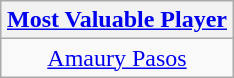<table class=wikitable style="text-align:center; margin:auto">
<tr>
<th><a href='#'>Most Valuable Player</a></th>
</tr>
<tr>
<td> <a href='#'>Amaury Pasos</a></td>
</tr>
</table>
